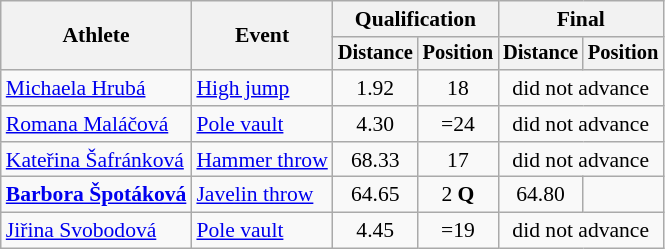<table class=wikitable style="font-size:90%">
<tr>
<th rowspan="2">Athlete</th>
<th rowspan="2">Event</th>
<th colspan="2">Qualification</th>
<th colspan="2">Final</th>
</tr>
<tr style="font-size:95%">
<th>Distance</th>
<th>Position</th>
<th>Distance</th>
<th>Position</th>
</tr>
<tr align=center>
<td align=left><a href='#'>Michaela Hrubá</a></td>
<td align=left><a href='#'>High jump</a></td>
<td>1.92</td>
<td>18</td>
<td colspan=2>did not advance</td>
</tr>
<tr align=center>
<td align=left><a href='#'>Romana Maláčová</a></td>
<td align=left><a href='#'>Pole vault</a></td>
<td>4.30</td>
<td>=24</td>
<td colspan=2>did not advance</td>
</tr>
<tr align=center>
<td align=left><a href='#'>Kateřina Šafránková</a></td>
<td align=left><a href='#'>Hammer throw</a></td>
<td>68.33</td>
<td>17</td>
<td colspan=4>did not advance</td>
</tr>
<tr align=center>
<td align=left><strong><a href='#'>Barbora Špotáková</a></strong></td>
<td align=left><a href='#'>Javelin throw</a></td>
<td>64.65</td>
<td>2 <strong>Q</strong></td>
<td>64.80</td>
<td></td>
</tr>
<tr align=center>
<td align=left><a href='#'>Jiřina Svobodová</a></td>
<td align=left><a href='#'>Pole vault</a></td>
<td>4.45</td>
<td>=19</td>
<td colspan=2>did not advance</td>
</tr>
</table>
